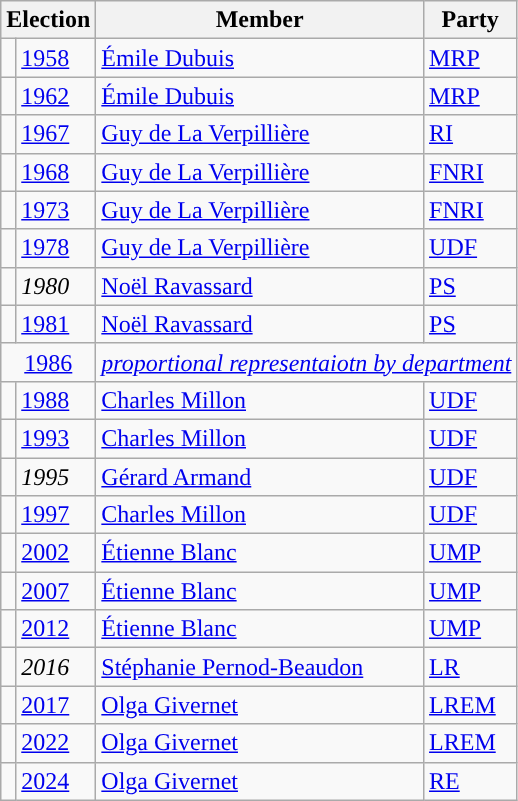<table class="wikitable">
<tr>
<th colspan="2">Election</th>
<th>Member</th>
<th>Party</th>
</tr>
<tr>
<td style="color:inherit;background-color: "></td>
<td><a href='#'>1958</a></td>
<td><a href='#'>Émile Dubuis</a></td>
<td><a href='#'>MRP</a></td>
</tr>
<tr>
<td style="color:inherit;background-color: "></td>
<td><a href='#'>1962</a></td>
<td><a href='#'>Émile Dubuis</a></td>
<td><a href='#'>MRP</a></td>
</tr>
<tr>
<td style="color:inherit;background-color: "></td>
<td><a href='#'>1967</a></td>
<td><a href='#'>Guy de La Verpillière</a></td>
<td><a href='#'>RI</a></td>
</tr>
<tr>
<td style="color:inherit;background-color: "></td>
<td><a href='#'>1968</a></td>
<td><a href='#'>Guy de La Verpillière</a></td>
<td><a href='#'>FNRI</a></td>
</tr>
<tr>
<td style="color:inherit;background-color: "></td>
<td><a href='#'>1973</a></td>
<td><a href='#'>Guy de La Verpillière</a></td>
<td><a href='#'>FNRI</a></td>
</tr>
<tr>
<td style="color:inherit;background-color: "></td>
<td><a href='#'>1978</a></td>
<td><a href='#'>Guy de La Verpillière</a></td>
<td><a href='#'>UDF</a></td>
</tr>
<tr>
<td style="color:inherit;background-color: "></td>
<td><em>1980</em></td>
<td><a href='#'>Noël Ravassard</a></td>
<td><a href='#'>PS</a></td>
</tr>
<tr>
<td style="color:inherit;background-color: "></td>
<td><a href='#'>1981</a></td>
<td><a href='#'>Noël Ravassard</a></td>
<td><a href='#'>PS</a></td>
</tr>
<tr>
<td colspan="2" align="center"><a href='#'>1986</a></td>
<td colspan="2"><em><a href='#'>proportional representaiotn by department</a></em></td>
</tr>
<tr>
<td style="color:inherit;background-color: "></td>
<td><a href='#'>1988</a></td>
<td><a href='#'>Charles Millon</a></td>
<td><a href='#'>UDF</a></td>
</tr>
<tr>
<td style="color:inherit;background-color: "></td>
<td><a href='#'>1993</a></td>
<td><a href='#'>Charles Millon</a></td>
<td><a href='#'>UDF</a></td>
</tr>
<tr>
<td style="color:inherit;background-color: "></td>
<td><em>1995</em></td>
<td><a href='#'>Gérard Armand</a></td>
<td><a href='#'>UDF</a></td>
</tr>
<tr>
<td style="color:inherit;background-color: "></td>
<td><a href='#'>1997</a></td>
<td><a href='#'>Charles Millon</a></td>
<td><a href='#'>UDF</a></td>
</tr>
<tr>
<td style="color:inherit;background-color: "></td>
<td><a href='#'>2002</a></td>
<td><a href='#'>Étienne Blanc</a></td>
<td><a href='#'>UMP</a></td>
</tr>
<tr>
<td style="color:inherit;background-color: "></td>
<td><a href='#'>2007</a></td>
<td><a href='#'>Étienne Blanc</a></td>
<td><a href='#'>UMP</a></td>
</tr>
<tr>
<td style="color:inherit;background-color: "></td>
<td><a href='#'>2012</a></td>
<td><a href='#'>Étienne Blanc</a></td>
<td><a href='#'>UMP</a></td>
</tr>
<tr>
<td style="color:inherit;background-color: "></td>
<td><em>2016</em></td>
<td><a href='#'>Stéphanie Pernod-Beaudon</a></td>
<td><a href='#'>LR</a></td>
</tr>
<tr>
<td style="color:inherit;background-color: "></td>
<td><a href='#'>2017</a></td>
<td><a href='#'>Olga Givernet</a></td>
<td><a href='#'>LREM</a></td>
</tr>
<tr>
<td style="color:inherit;background-color: "></td>
<td><a href='#'>2022</a></td>
<td><a href='#'>Olga Givernet</a></td>
<td><a href='#'>LREM</a></td>
</tr>
<tr>
<td style="color:inherit;background-color: "></td>
<td><a href='#'>2024</a></td>
<td><a href='#'>Olga Givernet</a></td>
<td><a href='#'>RE</a></td>
</tr>
</table>
